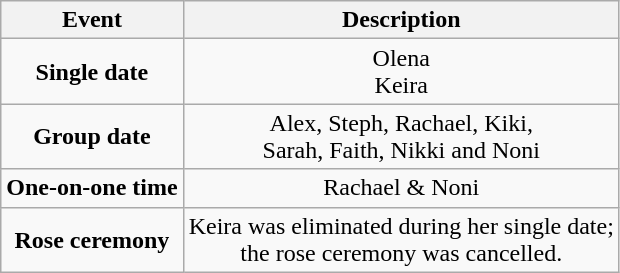<table class="wikitable sortable" style="text-align:center;">
<tr>
<th>Event</th>
<th>Description</th>
</tr>
<tr>
<td><strong>Single date</strong></td>
<td>Olena<br>Keira</td>
</tr>
<tr>
<td><strong>Group date</strong></td>
<td>Alex, Steph, Rachael, Kiki,<br> Sarah, Faith, Nikki and Noni</td>
</tr>
<tr>
<td><strong>One-on-one time</strong></td>
<td>Rachael & Noni</td>
</tr>
<tr>
<td><strong>Rose ceremony</strong></td>
<td>Keira was eliminated during her single date;<br> the rose ceremony was cancelled.</td>
</tr>
</table>
